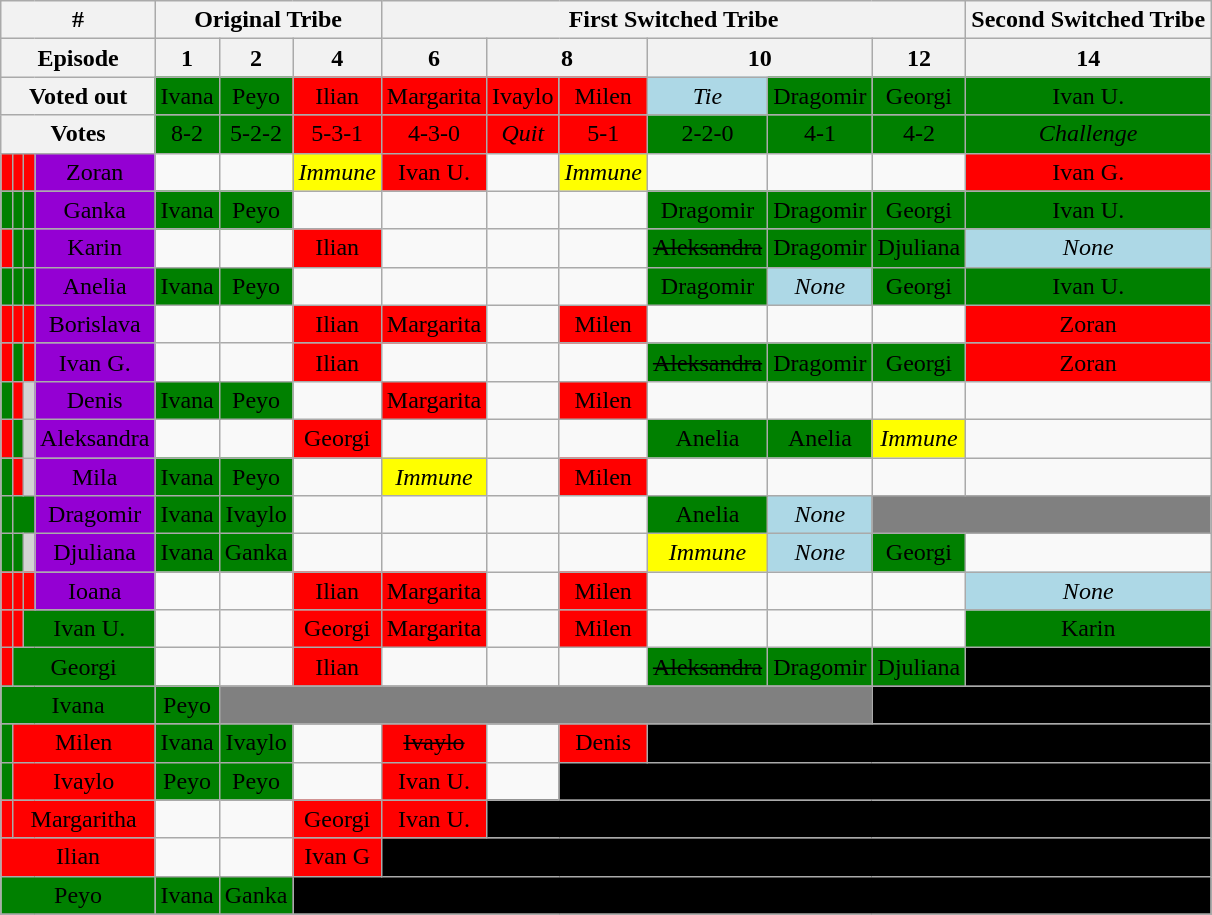<table class="wikitable" style="margin:auto; text-align:center">
<tr>
<th colspan="4">#</th>
<th colspan="3">Original Tribe</th>
<th colspan="6">First Switched Tribe</th>
<th colspan="1">Second Switched Tribe</th>
</tr>
<tr>
<th colspan="4" align="center">Episode</th>
<th align="center">1</th>
<th align="center">2</th>
<th align="center">4</th>
<th align="center">6</th>
<th colspan="2" align="center">8</th>
<th colspan="2" align="center">10</th>
<th align="center">12</th>
<th align="center">14</th>
</tr>
<tr>
<th colspan="4" align="center">Voted out</th>
<td align="center" bgcolor="green">Ivana</td>
<td align="center" bgcolor="green">Peyo</td>
<td align="center" bgcolor="red">Ilian</td>
<td align="center" bgcolor="red">Margarita</td>
<td align="center" bgcolor="red">Ivaylo</td>
<td align="center" bgcolor="red">Milen</td>
<td align="center" bgcolor="lightblue"><em>Tie</em></td>
<td align="center" bgcolor="green">Dragomir</td>
<td align="center" bgcolor="green">Georgi</td>
<td align="center" bgcolor="green">Ivan U.</td>
</tr>
<tr>
<th colspan="4" align="center">Votes</th>
<td bgcolor="green" align="center">8-2</td>
<td bgcolor="green" align="center">5-2-2</td>
<td bgcolor="red" align="center">5-3-1</td>
<td bgcolor="red" align="center">4-3-0</td>
<td bgcolor="red" align="center"><em>Quit</em></td>
<td bgcolor="red" align="center">5-1</td>
<td bgcolor="green" align="center">2-2-0</td>
<td bgcolor="green" align="center">4-1</td>
<td bgcolor="green" align="center">4-2</td>
<td bgcolor="green" align="center"><em>Challenge</em></td>
</tr>
<tr>
<td bgcolor="red"></td>
<td bgcolor="red"></td>
<td bgcolor="red"></td>
<td bgcolor="darkviolet">Zoran</td>
<td></td>
<td></td>
<td align="center" bgcolor="yellow"><em>Immune</em></td>
<td align="center" bgcolor="red">Ivan U.</td>
<td></td>
<td align="center" bgcolor="yellow"><em>Immune</em></td>
<td></td>
<td></td>
<td></td>
<td align="center" bgcolor="red">Ivan G.</td>
</tr>
<tr>
<td bgcolor="green"></td>
<td bgcolor="green"></td>
<td bgcolor="green"></td>
<td bgcolor="darkviolet">Ganka</td>
<td align="center" bgcolor="green">Ivana</td>
<td align="center" bgcolor="green">Peyo</td>
<td></td>
<td></td>
<td></td>
<td></td>
<td align="center" bgcolor="green">Dragomir</td>
<td align="center" bgcolor="green">Dragomir</td>
<td align="center" bgcolor="green">Georgi</td>
<td align="center" bgcolor="green">Ivan U.</td>
</tr>
<tr>
<td bgcolor="red"></td>
<td bgcolor="green"></td>
<td bgcolor="green"></td>
<td bgcolor="darkviolet">Karin</td>
<td></td>
<td></td>
<td align="center" bgcolor="red">Ilian</td>
<td></td>
<td></td>
<td></td>
<td align="center" bgcolor="green"><s>Aleksandra</s></td>
<td align="center" bgcolor="green">Dragomir</td>
<td align="center" bgcolor="green">Djuliana</td>
<td align="center" bgcolor="lightblue"><em>None</em></td>
</tr>
<tr>
<td bgcolor="green"></td>
<td bgcolor="green"></td>
<td bgcolor="green"></td>
<td bgcolor="darkviolet">Anelia</td>
<td align="center" bgcolor="green">Ivana</td>
<td align="center" bgcolor="green">Peyo</td>
<td></td>
<td></td>
<td></td>
<td></td>
<td align="center" bgcolor="green">Dragomir</td>
<td align="center" bgcolor="lightblue"><em>None</em></td>
<td align="center" bgcolor="green">Georgi</td>
<td align="center" bgcolor="green">Ivan U.</td>
</tr>
<tr>
<td bgcolor="red"></td>
<td bgcolor="red"></td>
<td bgcolor="red"></td>
<td bgcolor="darkviolet">Borislava</td>
<td></td>
<td></td>
<td align="center" bgcolor="red">Ilian</td>
<td align="center" bgcolor="red">Margarita</td>
<td></td>
<td align="center" bgcolor="red">Milen</td>
<td></td>
<td></td>
<td></td>
<td align="center" bgcolor="red">Zoran</td>
</tr>
<tr>
<td bgcolor="red"></td>
<td bgcolor="green"></td>
<td bgcolor="red"></td>
<td bgcolor="darkviolet">Ivan G.</td>
<td></td>
<td></td>
<td align="center" bgcolor="red">Ilian</td>
<td></td>
<td></td>
<td></td>
<td align="center" bgcolor="green"><s>Aleksandra</s></td>
<td align="center" bgcolor="green">Dragomir</td>
<td align="center" bgcolor="green">Georgi</td>
<td align="center" bgcolor="red">Zoran</td>
</tr>
<tr>
<td bgcolor="green"></td>
<td bgcolor="red"></td>
<td bgcolor="lightgrey"></td>
<td bgcolor="darkviolet">Denis</td>
<td align="center" bgcolor="green">Ivana</td>
<td align="center" bgcolor="green">Peyo</td>
<td></td>
<td align="center" bgcolor="red">Margarita</td>
<td></td>
<td align="center" bgcolor="red">Milen</td>
<td></td>
<td></td>
<td></td>
<td></td>
</tr>
<tr>
<td bgcolor="red"></td>
<td bgcolor="green"></td>
<td bgcolor="lightgrey"></td>
<td bgcolor="darkviolet">Aleksandra</td>
<td></td>
<td></td>
<td align="center" bgcolor="red">Georgi</td>
<td></td>
<td></td>
<td></td>
<td align="center" bgcolor="green">Anelia</td>
<td align="center" bgcolor="green">Anelia</td>
<td align="center" bgcolor="yellow"><em>Immune</em></td>
<td></td>
</tr>
<tr>
<td bgcolor="green"></td>
<td bgcolor="red"></td>
<td bgcolor="lightgrey"></td>
<td bgcolor="darkviolet">Mila</td>
<td align="center" bgcolor="green">Ivana</td>
<td align="center" bgcolor="green">Peyo</td>
<td></td>
<td align="center" bgcolor="yellow"><em>Immune</em></td>
<td></td>
<td align="center" bgcolor="red">Milen</td>
<td></td>
<td></td>
<td></td>
</tr>
<tr>
<td bgcolor="green"></td>
<td colspan="2" bgcolor="green"></td>
<td bgcolor="darkviolet">Dragomir</td>
<td align="center" bgcolor="green">Ivana</td>
<td align="center" bgcolor="green">Ivaylo</td>
<td></td>
<td></td>
<td></td>
<td></td>
<td align="center" bgcolor="green">Anelia</td>
<td align="center" bgcolor="lightblue"><em>None</em></td>
<td colspan="2" bgcolor="grey"></td>
</tr>
<tr>
<td bgcolor="green"></td>
<td bgcolor="green"></td>
<td bgcolor="lightgrey"></td>
<td bgcolor="darkviolet">Djuliana</td>
<td align="center" bgcolor="green">Ivana</td>
<td align="center" bgcolor="green">Ganka</td>
<td></td>
<td></td>
<td></td>
<td></td>
<td align="center" bgcolor="yellow"><em>Immune</em></td>
<td align="center" bgcolor="lightblue"><em>None</em></td>
<td align="center" bgcolor="green">Georgi</td>
<td></td>
</tr>
<tr>
<td bgcolor="red"></td>
<td bgcolor="red"></td>
<td bgcolor="red"></td>
<td bgcolor="darkviolet">Ioana</td>
<td></td>
<td></td>
<td align="center" bgcolor="red">Ilian</td>
<td align="center" bgcolor="red">Margarita</td>
<td></td>
<td align="center" bgcolor="red">Milen</td>
<td></td>
<td></td>
<td></td>
<td align="center" bgcolor="lightblue"><em>None</em></td>
</tr>
<tr>
<td bgcolor="red""></td>
<td bgcolor="red"></td>
<td colspan="2" bgcolor="green">Ivan U.</td>
<td></td>
<td></td>
<td align="center" bgcolor="red">Georgi</td>
<td align="center" bgcolor="red">Margarita</td>
<td></td>
<td align="center" bgcolor="red">Milen</td>
<td></td>
<td></td>
<td></td>
<td align="center" bgcolor="green">Karin</td>
</tr>
<tr>
<td bgcolor="red"></td>
<td colspan="3" bgcolor="green">Georgi</td>
<td></td>
<td></td>
<td align="center" bgcolor="red">Ilian</td>
<td></td>
<td></td>
<td></td>
<td align="center" bgcolor="green"><s>Aleksandra</s></td>
<td align="center" bgcolor="green">Dragomir</td>
<td align="center" bgcolor="green">Djuliana</td>
<td colspan="1" bgcolor="black"></td>
</tr>
<tr>
<td colspan="4" bgcolor="green">Ivana</td>
<td align="center" bgcolor="green">Peyo</td>
<td colspan="7" bgcolor="grey"></td>
<td colspan="2" bgcolor="black"></td>
</tr>
<tr>
<td bgcolor="green"></td>
<td colspan="3" bgcolor="red">Milen</td>
<td align="center" bgcolor="green">Ivana</td>
<td align="center" bgcolor="green">Ivaylo</td>
<td></td>
<td align="center" bgcolor="red"><s>Ivaylo</s></td>
<td></td>
<td align="center" bgcolor="red">Denis</td>
<td colspan="5" bgcolor="black"></td>
</tr>
<tr>
<td bgcolor="green"></td>
<td colspan="3" bgcolor="red">Ivaylo</td>
<td align="center" bgcolor="green">Peyo</td>
<td align="center" bgcolor="green">Peyo</td>
<td></td>
<td align="center" bgcolor="red">Ivan U.</td>
<td></td>
<td colspan="6" bgcolor="black"></td>
</tr>
<tr>
<td bgcolor="red"></td>
<td colspan="3" bgcolor="red">Margaritha</td>
<td></td>
<td></td>
<td align="center" bgcolor="red">Georgi</td>
<td align="center" bgcolor="red">Ivan U.</td>
<td colspan="7" bgcolor="black"></td>
</tr>
<tr>
<td colspan="4" bgcolor="red">Ilian</td>
<td></td>
<td></td>
<td align="center" bgcolor="red">Ivan G</td>
<td colspan="8" bgcolor="black"></td>
</tr>
<tr>
<td colspan="4" bgcolor="green">Peyo</td>
<td align="center" bgcolor="green">Ivana</td>
<td align="center" bgcolor="green">Ganka</td>
<td colspan="9" bgcolor="black"></td>
</tr>
<tr>
</tr>
</table>
